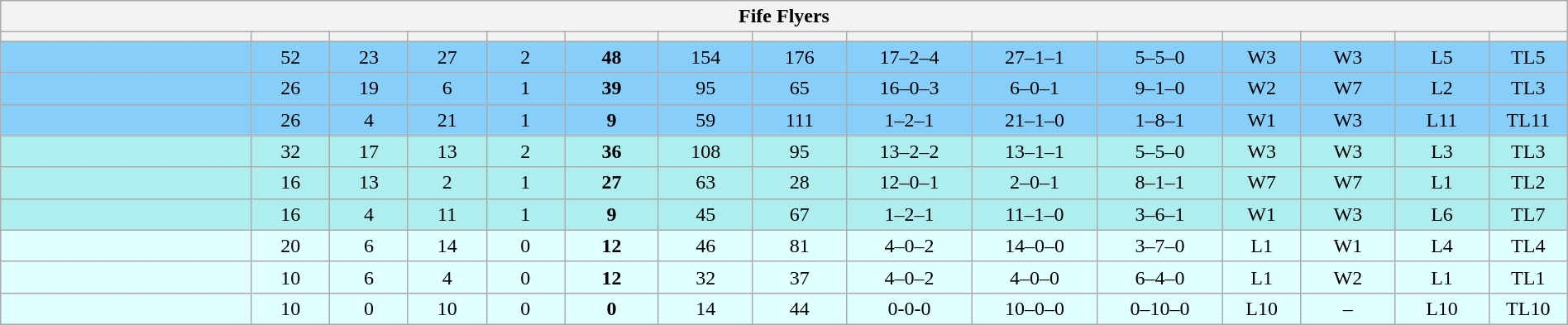<table class="wikitable collapsible collapsed" style="width: 100%">
<tr>
<th colspan=15>Fife Flyers</th>
</tr>
<tr>
<th width="16%"></th>
<th width="5%"></th>
<th width="5%"></th>
<th width="5%"></th>
<th width="5%"></th>
<th width="6%"></th>
<th width="6%"></th>
<th width="6%"></th>
<th width="8%"></th>
<th width="8%"></th>
<th width="8%"></th>
<th width="5%"></th>
<th width="6%"></th>
<th width="6%"></th>
<th width="5%"></th>
</tr>
<tr align=center bgcolor="#87cefa">
<td align=left></td>
<td>52</td>
<td>23</td>
<td>27</td>
<td>2</td>
<td><strong>48</strong></td>
<td>154</td>
<td>176</td>
<td>17–2–4</td>
<td>27–1–1</td>
<td>5–5–0</td>
<td>W3</td>
<td>W3</td>
<td>L5</td>
<td>TL5</td>
</tr>
<tr align=center bgcolor="#87cefa">
<td align=left></td>
<td>26</td>
<td>19</td>
<td>6</td>
<td>1</td>
<td><strong>39</strong></td>
<td>95</td>
<td>65</td>
<td>16–0–3</td>
<td>6–0–1</td>
<td>9–1–0</td>
<td>W2</td>
<td>W7</td>
<td>L2</td>
<td>TL3</td>
</tr>
<tr align=center bgcolor="#87cefa">
<td align=left></td>
<td>26</td>
<td>4</td>
<td>21</td>
<td>1</td>
<td><strong>9</strong></td>
<td>59</td>
<td>111</td>
<td>1–2–1</td>
<td>21–1–0</td>
<td>1–8–1</td>
<td>W1</td>
<td>W3</td>
<td>L11</td>
<td>TL11</td>
</tr>
<tr align=center bgcolor="#afeeee">
<td align=left></td>
<td>32</td>
<td>17</td>
<td>13</td>
<td>2</td>
<td><strong>36</strong></td>
<td>108</td>
<td>95</td>
<td>13–2–2</td>
<td>13–1–1</td>
<td>5–5–0</td>
<td>W3</td>
<td>W3</td>
<td>L3</td>
<td>TL3</td>
</tr>
<tr align=center bgcolor="#afeeee">
<td align=left></td>
<td>16</td>
<td>13</td>
<td>2</td>
<td>1</td>
<td><strong>27</strong></td>
<td>63</td>
<td>28</td>
<td>12–0–1</td>
<td>2–0–1</td>
<td>8–1–1</td>
<td>W7</td>
<td>W7</td>
<td>L1</td>
<td>TL2</td>
</tr>
<tr align=center bgcolor="#afeeee">
<td align=left></td>
<td>16</td>
<td>4</td>
<td>11</td>
<td>1</td>
<td><strong>9</strong></td>
<td>45</td>
<td>67</td>
<td>1–2–1</td>
<td>11–1–0</td>
<td>3–6–1</td>
<td>W1</td>
<td>W3</td>
<td>L6</td>
<td>TL7</td>
</tr>
<tr align=center bgcolor="#e0ffff">
<td align=left></td>
<td>20</td>
<td>6</td>
<td>14</td>
<td>0</td>
<td><strong>12</strong></td>
<td>46</td>
<td>81</td>
<td>4–0–2</td>
<td>14–0–0</td>
<td>3–7–0</td>
<td>L1</td>
<td>W1</td>
<td>L4</td>
<td>TL4</td>
</tr>
<tr align=center bgcolor="#e0ffff">
<td align=left></td>
<td>10</td>
<td>6</td>
<td>4</td>
<td>0</td>
<td><strong>12</strong></td>
<td>32</td>
<td>37</td>
<td>4–0–2</td>
<td>4–0–0</td>
<td>6–4–0</td>
<td>L1</td>
<td>W2</td>
<td>L1</td>
<td>TL1</td>
</tr>
<tr align=center bgcolor="#e0ffff">
<td align=left></td>
<td>10</td>
<td>0</td>
<td>10</td>
<td>0</td>
<td><strong>0</strong></td>
<td>14</td>
<td>44</td>
<td>0-0-0</td>
<td>10–0–0</td>
<td>0–10–0</td>
<td>L10</td>
<td>–</td>
<td>L10</td>
<td>TL10</td>
</tr>
</table>
